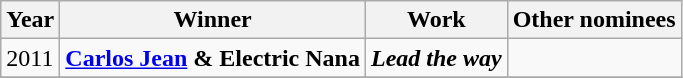<table class="wikitable">
<tr>
<th>Year</th>
<th>Winner</th>
<th>Work</th>
<th>Other nominees</th>
</tr>
<tr>
<td>2011</td>
<td><strong><a href='#'>Carlos Jean</a> & Electric Nana</strong></td>
<td><strong><em>Lead the way</em></strong></td>
<td></td>
</tr>
<tr>
</tr>
</table>
